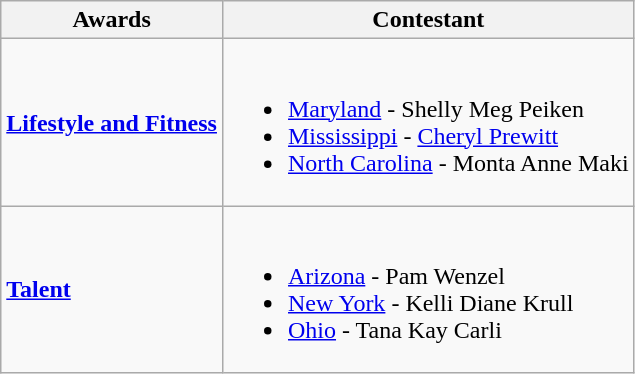<table class="wikitable">
<tr>
<th>Awards</th>
<th>Contestant</th>
</tr>
<tr>
<td><strong><a href='#'>Lifestyle and Fitness</a></strong></td>
<td><br><ul><li> <a href='#'>Maryland</a> - Shelly Meg Peiken</li><li> <a href='#'>Mississippi</a> - <a href='#'>Cheryl Prewitt</a></li><li> <a href='#'>North Carolina</a> - Monta Anne Maki</li></ul></td>
</tr>
<tr>
<td><strong><a href='#'>Talent</a></strong></td>
<td><br><ul><li> <a href='#'>Arizona</a> - Pam Wenzel</li><li> <a href='#'>New York</a> - Kelli Diane Krull</li><li> <a href='#'>Ohio</a> - Tana Kay Carli</li></ul></td>
</tr>
</table>
